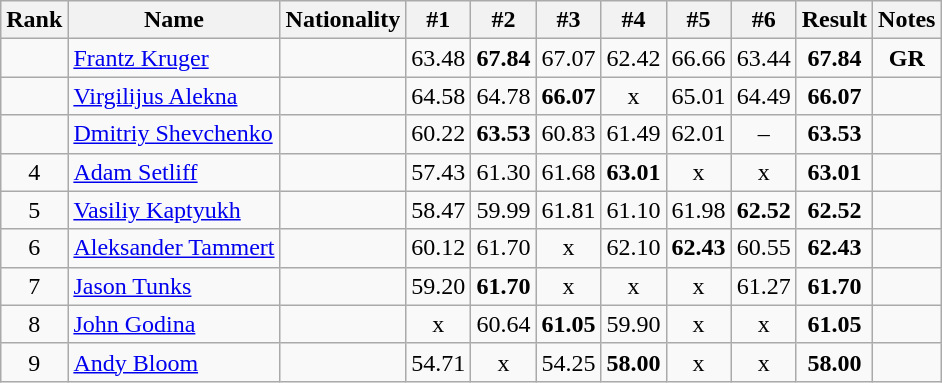<table class="wikitable sortable" style="text-align:center">
<tr>
<th>Rank</th>
<th>Name</th>
<th>Nationality</th>
<th>#1</th>
<th>#2</th>
<th>#3</th>
<th>#4</th>
<th>#5</th>
<th>#6</th>
<th>Result</th>
<th>Notes</th>
</tr>
<tr>
<td></td>
<td align=left><a href='#'>Frantz Kruger</a></td>
<td align=left></td>
<td>63.48</td>
<td><strong>67.84</strong></td>
<td>67.07</td>
<td>62.42</td>
<td>66.66</td>
<td>63.44</td>
<td><strong>67.84</strong></td>
<td><strong>GR</strong></td>
</tr>
<tr>
<td></td>
<td align=left><a href='#'>Virgilijus Alekna</a></td>
<td align=left></td>
<td>64.58</td>
<td>64.78</td>
<td><strong>66.07</strong></td>
<td>x</td>
<td>65.01</td>
<td>64.49</td>
<td><strong>66.07</strong></td>
<td></td>
</tr>
<tr>
<td></td>
<td align=left><a href='#'>Dmitriy Shevchenko</a></td>
<td align=left></td>
<td>60.22</td>
<td><strong>63.53</strong></td>
<td>60.83</td>
<td>61.49</td>
<td>62.01</td>
<td>–</td>
<td><strong>63.53</strong></td>
<td></td>
</tr>
<tr>
<td>4</td>
<td align=left><a href='#'>Adam Setliff</a></td>
<td align=left></td>
<td>57.43</td>
<td>61.30</td>
<td>61.68</td>
<td><strong>63.01</strong></td>
<td>x</td>
<td>x</td>
<td><strong>63.01</strong></td>
<td></td>
</tr>
<tr>
<td>5</td>
<td align=left><a href='#'>Vasiliy Kaptyukh</a></td>
<td align=left></td>
<td>58.47</td>
<td>59.99</td>
<td>61.81</td>
<td>61.10</td>
<td>61.98</td>
<td><strong>62.52</strong></td>
<td><strong>62.52</strong></td>
<td></td>
</tr>
<tr>
<td>6</td>
<td align=left><a href='#'>Aleksander Tammert</a></td>
<td align=left></td>
<td>60.12</td>
<td>61.70</td>
<td>x</td>
<td>62.10</td>
<td><strong>62.43</strong></td>
<td>60.55</td>
<td><strong>62.43</strong></td>
<td></td>
</tr>
<tr>
<td>7</td>
<td align=left><a href='#'>Jason Tunks</a></td>
<td align=left></td>
<td>59.20</td>
<td><strong>61.70</strong></td>
<td>x</td>
<td>x</td>
<td>x</td>
<td>61.27</td>
<td><strong>61.70</strong></td>
<td></td>
</tr>
<tr>
<td>8</td>
<td align=left><a href='#'>John Godina</a></td>
<td align=left></td>
<td>x</td>
<td>60.64</td>
<td><strong>61.05</strong></td>
<td>59.90</td>
<td>x</td>
<td>x</td>
<td><strong>61.05</strong></td>
<td></td>
</tr>
<tr>
<td>9</td>
<td align=left><a href='#'>Andy Bloom</a></td>
<td align=left></td>
<td>54.71</td>
<td>x</td>
<td>54.25</td>
<td><strong>58.00</strong></td>
<td>x</td>
<td>x</td>
<td><strong>58.00</strong></td>
<td></td>
</tr>
</table>
